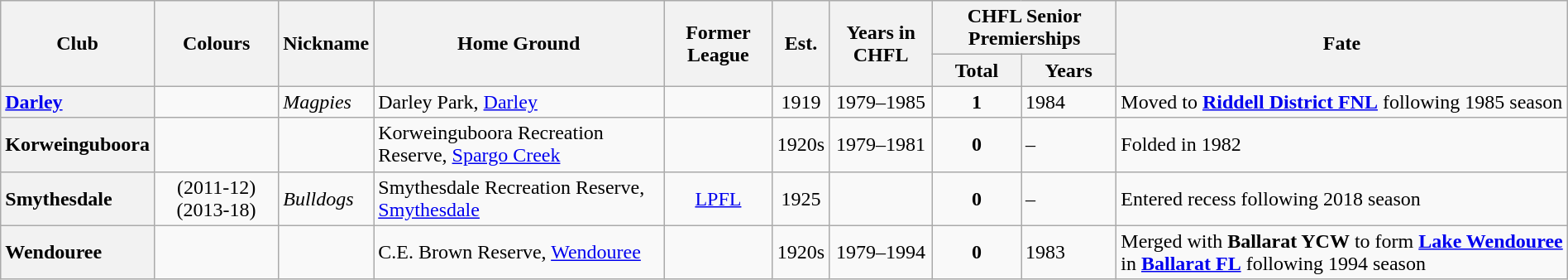<table class="wikitable sortable" style="width:100%">
<tr>
<th rowspan="2">Club</th>
<th rowspan="2">Colours</th>
<th rowspan="2">Nickname</th>
<th rowspan="2">Home Ground</th>
<th rowspan="2">Former League</th>
<th rowspan="2">Est.</th>
<th rowspan="2">Years in CHFL</th>
<th colspan="2">CHFL Senior Premierships</th>
<th rowspan="2">Fate</th>
</tr>
<tr>
<th>Total</th>
<th>Years</th>
</tr>
<tr>
<th style="text-align:left"><a href='#'>Darley</a></th>
<td></td>
<td><em>Magpies</em></td>
<td>Darley Park, <a href='#'>Darley</a></td>
<td align="center"></td>
<td align="center">1919</td>
<td align="center">1979–1985</td>
<td align="center"><strong>1</strong></td>
<td>1984</td>
<td>Moved to <a href='#'><strong>Riddell District FNL</strong></a> following 1985 season</td>
</tr>
<tr>
<th style="text-align:left">Korweinguboora</th>
<td></td>
<td></td>
<td>Korweinguboora Recreation Reserve, <a href='#'>Spargo Creek</a></td>
<td align="center"></td>
<td align="center">1920s</td>
<td align="center">1979–1981</td>
<td align="center"><strong>0</strong></td>
<td>–</td>
<td>Folded in 1982</td>
</tr>
<tr>
<th style="text-align:left">Smythesdale</th>
<td align="center">(2011-12)(2013-18)</td>
<td><em>Bulldogs</em></td>
<td>Smythesdale Recreation Reserve, <a href='#'>Smythesdale</a></td>
<td align="center"><a href='#'>LPFL</a></td>
<td align="center">1925</td>
<td align="center"></td>
<td align="center"><strong>0</strong></td>
<td>–</td>
<td>Entered recess following 2018 season</td>
</tr>
<tr>
<th style="text-align:left">Wendouree</th>
<td></td>
<td></td>
<td>C.E. Brown Reserve, <a href='#'>Wendouree</a></td>
<td align="center"></td>
<td align="center">1920s</td>
<td align="center">1979–1994</td>
<td align="center"><strong>0</strong></td>
<td>1983</td>
<td>Merged with <strong>Ballarat YCW</strong> to form <a href='#'><strong>Lake Wendouree</strong></a> in <a href='#'><strong>Ballarat FL</strong></a> following 1994 season</td>
</tr>
</table>
